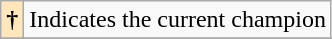<table class="wikitable">
<tr>
<th style="background-color:#FFE6BD">†</th>
<td>Indicates the current champion</td>
</tr>
<tr>
</tr>
</table>
